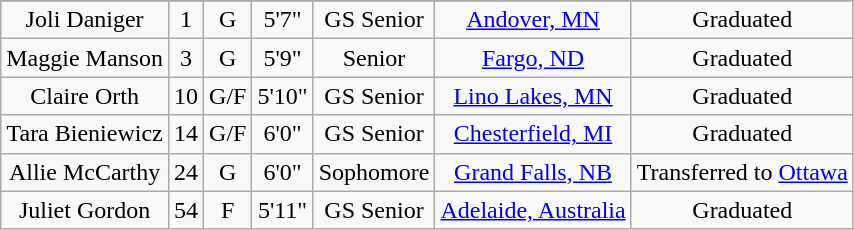<table class="wikitable sortable" style="text-align: center">
<tr align=center>
</tr>
<tr>
<td>Joli Daniger</td>
<td>1</td>
<td>G</td>
<td>5'7"</td>
<td>GS Senior</td>
<td><a href='#'>Andover, MN</a></td>
<td>Graduated</td>
</tr>
<tr>
<td>Maggie Manson</td>
<td>3</td>
<td>G</td>
<td>5'9"</td>
<td>Senior</td>
<td><a href='#'>Fargo, ND</a></td>
<td>Graduated</td>
</tr>
<tr>
<td>Claire Orth</td>
<td>10</td>
<td>G/F</td>
<td>5'10"</td>
<td>GS Senior</td>
<td><a href='#'>Lino Lakes, MN</a></td>
<td>Graduated</td>
</tr>
<tr>
<td>Tara Bieniewicz</td>
<td>14</td>
<td>G/F</td>
<td>6'0"</td>
<td>GS Senior</td>
<td><a href='#'>Chesterfield, MI</a></td>
<td>Graduated</td>
</tr>
<tr>
<td>Allie McCarthy</td>
<td>24</td>
<td>G</td>
<td>6'0"</td>
<td>Sophomore</td>
<td><a href='#'>Grand Falls, NB</a></td>
<td>Transferred to <a href='#'>Ottawa</a></td>
</tr>
<tr>
<td>Juliet Gordon</td>
<td>54</td>
<td>F</td>
<td>5'11"</td>
<td>GS Senior</td>
<td><a href='#'>Adelaide, Australia</a></td>
<td>Graduated</td>
</tr>
</table>
